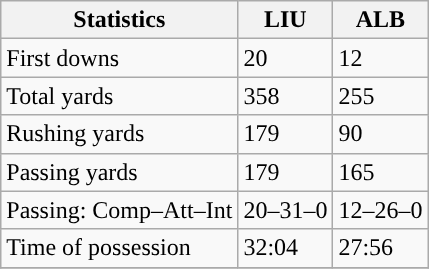<table class="wikitable" style="float: left;">
<tr>
<th>Statistics</th>
<th>LIU</th>
<th>ALB</th>
</tr>
<tr>
<td>First downs</td>
<td>20</td>
<td>12</td>
</tr>
<tr>
<td>Total yards</td>
<td>358</td>
<td>255</td>
</tr>
<tr>
<td>Rushing yards</td>
<td>179</td>
<td>90</td>
</tr>
<tr>
<td>Passing yards</td>
<td>179</td>
<td>165</td>
</tr>
<tr>
<td>Passing: Comp–Att–Int</td>
<td>20–31–0</td>
<td>12–26–0</td>
</tr>
<tr>
<td>Time of possession</td>
<td>32:04</td>
<td>27:56</td>
</tr>
<tr>
</tr>
</table>
